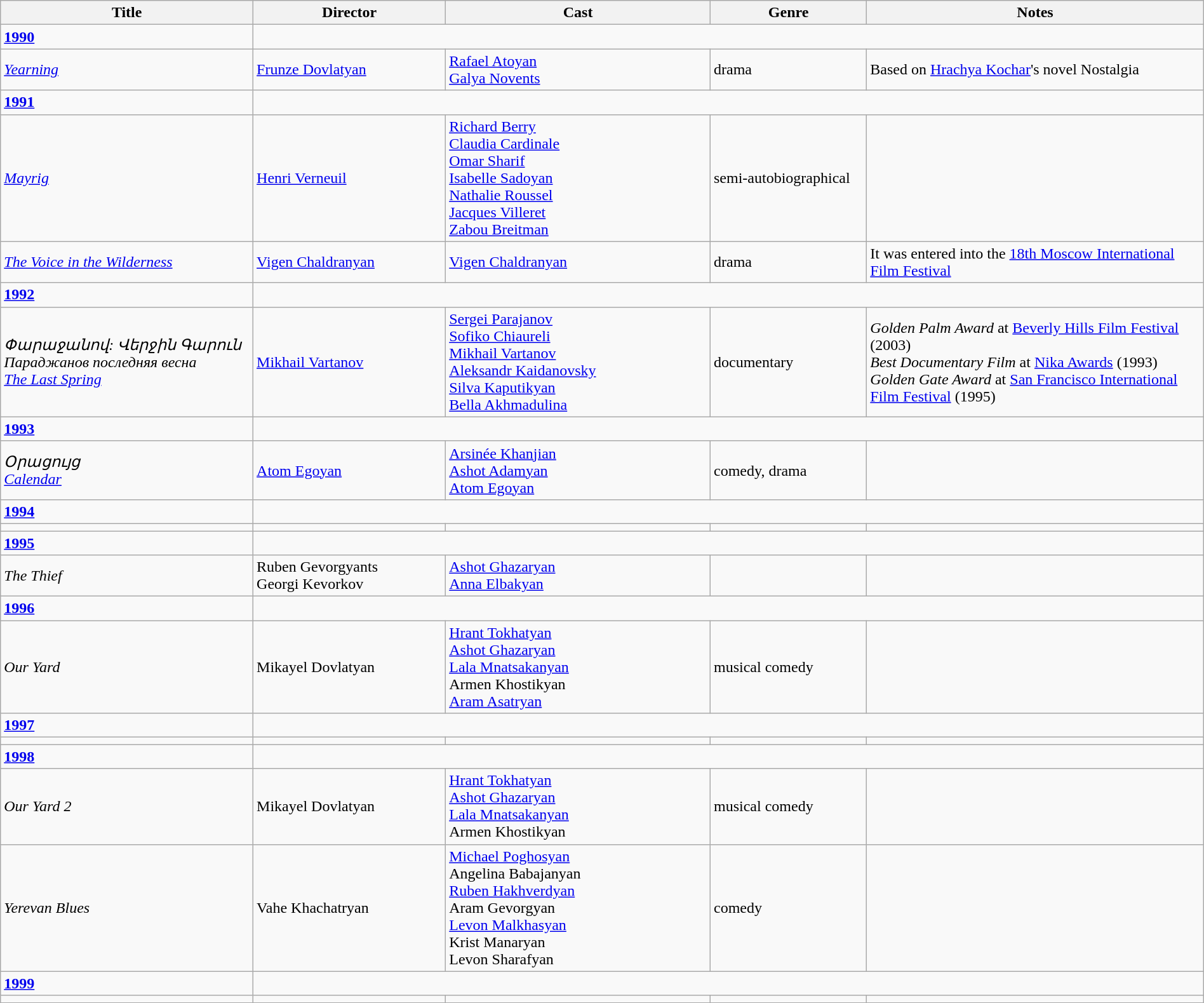<table class="wikitable" width= "100%">
<tr>
<th width=21%>Title</th>
<th width=16%>Director</th>
<th width=22%>Cast</th>
<th width=13%>Genre</th>
<th width=28%>Notes</th>
</tr>
<tr>
<td><strong><a href='#'>1990</a></strong></td>
</tr>
<tr>
<td><em><a href='#'>Yearning</a></em></td>
<td><a href='#'>Frunze Dovlatyan</a></td>
<td><a href='#'>Rafael Atoyan</a><br><a href='#'>Galya Novents</a></td>
<td>drama</td>
<td>Based on <a href='#'>Hrachya Kochar</a>'s novel Nostalgia</td>
</tr>
<tr>
<td><strong><a href='#'>1991</a></strong></td>
</tr>
<tr>
<td><em><a href='#'>Mayrig</a></em></td>
<td><a href='#'>Henri Verneuil</a></td>
<td><a href='#'>Richard Berry</a><br><a href='#'>Claudia Cardinale</a><br><a href='#'>Omar Sharif</a><br><a href='#'>Isabelle Sadoyan</a><br><a href='#'>Nathalie Roussel</a><br><a href='#'>Jacques Villeret</a><br><a href='#'>Zabou Breitman</a></td>
<td>semi-autobiographical</td>
<td></td>
</tr>
<tr>
<td><em><a href='#'>The Voice in the Wilderness</a></em></td>
<td><a href='#'>Vigen Chaldranyan</a></td>
<td><a href='#'>Vigen Chaldranyan</a></td>
<td>drama</td>
<td>It was entered into the <a href='#'>18th Moscow International Film Festival</a></td>
</tr>
<tr>
<td><strong><a href='#'>1992</a></strong></td>
</tr>
<tr>
<td><em>Փարաջանով: Վերջին Գարուն</em><br><em>Параджанов последняя весна</em><br><em><a href='#'>The Last Spring</a></em></td>
<td><a href='#'>Mikhail Vartanov</a></td>
<td><a href='#'>Sergei Parajanov</a><br><a href='#'>Sofiko Chiaureli</a><br><a href='#'>Mikhail Vartanov</a><br><a href='#'>Aleksandr Kaidanovsky</a><br><a href='#'>Silva Kaputikyan</a><br><a href='#'>Bella Akhmadulina</a></td>
<td>documentary</td>
<td><em>Golden Palm Award</em> at <a href='#'>Beverly Hills Film Festival</a> (2003)<br> <em>Best Documentary Film</em> at <a href='#'>Nika Awards</a> (1993)<br> <em>Golden Gate Award</em> at <a href='#'>San Francisco International Film Festival</a> (1995)</td>
</tr>
<tr>
<td><strong><a href='#'>1993</a></strong></td>
</tr>
<tr>
<td><em>Օրացույց</em><br><em><a href='#'>Calendar</a></em></td>
<td><a href='#'>Atom Egoyan</a></td>
<td><a href='#'>Arsinée Khanjian</a><br><a href='#'>Ashot Adamyan</a><br><a href='#'>Atom Egoyan</a></td>
<td>comedy, drama</td>
<td></td>
</tr>
<tr>
<td><strong><a href='#'>1994</a></strong></td>
</tr>
<tr>
<td></td>
<td></td>
<td></td>
<td></td>
<td></td>
</tr>
<tr>
<td><strong><a href='#'>1995</a></strong></td>
</tr>
<tr>
<td><em>The Thief</em></td>
<td>Ruben Gevorgyants<br>Georgi Kevorkov</td>
<td><a href='#'>Ashot Ghazaryan</a><br><a href='#'>Anna Elbakyan</a></td>
<td></td>
<td></td>
</tr>
<tr>
<td><strong><a href='#'>1996</a></strong></td>
</tr>
<tr>
<td><em>Our Yard</em></td>
<td>Mikayel Dovlatyan</td>
<td><a href='#'>Hrant Tokhatyan</a><br><a href='#'>Ashot Ghazaryan</a><br><a href='#'>Lala Mnatsakanyan</a><br>Armen Khostikyan<br><a href='#'>Aram Asatryan</a></td>
<td>musical comedy</td>
<td></td>
</tr>
<tr>
<td><strong><a href='#'>1997</a></strong></td>
</tr>
<tr>
<td></td>
<td></td>
<td></td>
<td></td>
<td></td>
</tr>
<tr>
<td><strong><a href='#'>1998</a></strong></td>
</tr>
<tr>
<td><em>Our Yard 2</em></td>
<td>Mikayel Dovlatyan</td>
<td><a href='#'>Hrant Tokhatyan</a><br><a href='#'>Ashot Ghazaryan</a><br><a href='#'>Lala Mnatsakanyan</a><br>Armen Khostikyan</td>
<td>musical comedy</td>
<td></td>
</tr>
<tr>
<td><em>Yerevan Blues</em></td>
<td>Vahe Khachatryan</td>
<td><a href='#'>Michael Poghosyan</a><br>Angelina Babajanyan<br><a href='#'>Ruben Hakhverdyan</a><br>Aram Gevorgyan<br><a href='#'>Levon Malkhasyan</a><br>Krist Manaryan<br>Levon Sharafyan</td>
<td>comedy</td>
<td></td>
</tr>
<tr>
<td><strong><a href='#'>1999</a></strong></td>
</tr>
<tr>
<td></td>
<td></td>
<td></td>
<td></td>
<td></td>
</tr>
<tr>
</tr>
</table>
